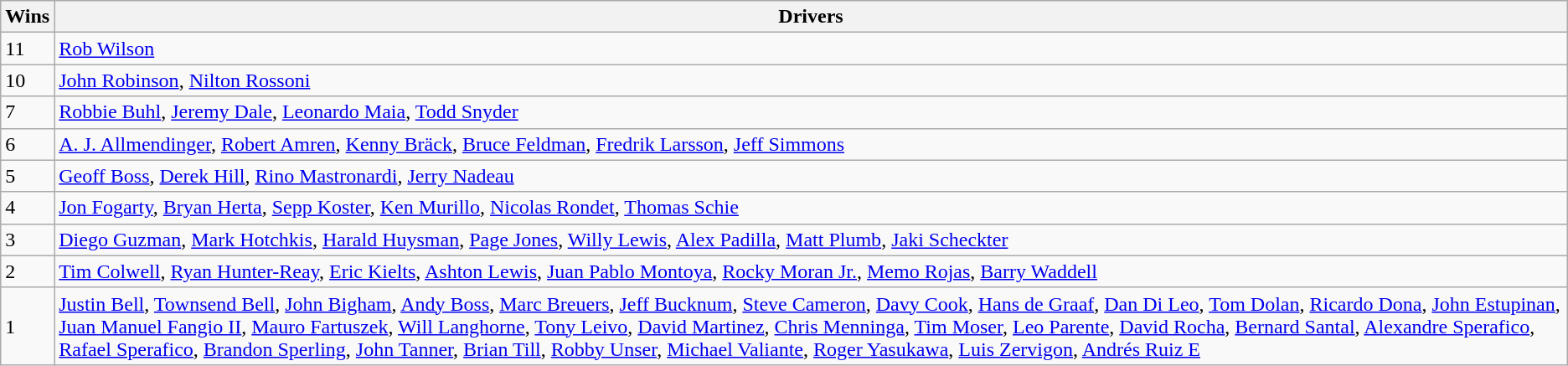<table class="wikitable">
<tr>
<th>Wins</th>
<th>Drivers</th>
</tr>
<tr>
<td>11</td>
<td><a href='#'>Rob Wilson</a></td>
</tr>
<tr>
<td>10</td>
<td><a href='#'>John Robinson</a>, <a href='#'>Nilton Rossoni</a></td>
</tr>
<tr>
<td>7</td>
<td><a href='#'>Robbie Buhl</a>, <a href='#'>Jeremy Dale</a>, <a href='#'>Leonardo Maia</a>, <a href='#'>Todd Snyder</a></td>
</tr>
<tr>
<td>6</td>
<td><a href='#'>A. J. Allmendinger</a>, <a href='#'>Robert Amren</a>, <a href='#'>Kenny Bräck</a>, <a href='#'>Bruce Feldman</a>, <a href='#'>Fredrik Larsson</a>, <a href='#'>Jeff Simmons</a></td>
</tr>
<tr>
<td>5</td>
<td><a href='#'>Geoff Boss</a>, <a href='#'>Derek Hill</a>, <a href='#'>Rino Mastronardi</a>, <a href='#'>Jerry Nadeau</a></td>
</tr>
<tr>
<td>4</td>
<td><a href='#'>Jon Fogarty</a>, <a href='#'>Bryan Herta</a>, <a href='#'>Sepp Koster</a>, <a href='#'>Ken Murillo</a>, <a href='#'>Nicolas Rondet</a>, <a href='#'>Thomas Schie</a></td>
</tr>
<tr>
<td>3</td>
<td><a href='#'>Diego Guzman</a>, <a href='#'>Mark Hotchkis</a>, <a href='#'>Harald Huysman</a>, <a href='#'>Page Jones</a>, <a href='#'>Willy Lewis</a>, <a href='#'>Alex Padilla</a>, <a href='#'>Matt Plumb</a>, <a href='#'>Jaki Scheckter</a></td>
</tr>
<tr>
<td>2</td>
<td><a href='#'>Tim Colwell</a>, <a href='#'>Ryan Hunter-Reay</a>, <a href='#'>Eric Kielts</a>, <a href='#'>Ashton Lewis</a>, <a href='#'>Juan Pablo Montoya</a>, <a href='#'>Rocky Moran Jr.</a>, <a href='#'>Memo Rojas</a>, <a href='#'>Barry Waddell</a></td>
</tr>
<tr>
<td>1</td>
<td><a href='#'>Justin Bell</a>, <a href='#'>Townsend Bell</a>, <a href='#'>John Bigham</a>, <a href='#'>Andy Boss</a>, <a href='#'>Marc Breuers</a>, <a href='#'>Jeff Bucknum</a>, <a href='#'>Steve Cameron</a>, <a href='#'>Davy Cook</a>, <a href='#'>Hans de Graaf</a>, <a href='#'>Dan Di Leo</a>, <a href='#'>Tom Dolan</a>, <a href='#'>Ricardo Dona</a>, <a href='#'>John Estupinan</a>, <a href='#'>Juan Manuel Fangio II</a>, <a href='#'>Mauro Fartuszek</a>, <a href='#'>Will Langhorne</a>, <a href='#'>Tony Leivo</a>, <a href='#'>David Martinez</a>, <a href='#'>Chris Menninga</a>, <a href='#'>Tim Moser</a>, <a href='#'>Leo Parente</a>, <a href='#'>David Rocha</a>, <a href='#'>Bernard Santal</a>, <a href='#'>Alexandre Sperafico</a>, <a href='#'>Rafael Sperafico</a>, <a href='#'>Brandon Sperling</a>, <a href='#'>John Tanner</a>, <a href='#'>Brian Till</a>, <a href='#'>Robby Unser</a>, <a href='#'>Michael Valiante</a>, <a href='#'>Roger Yasukawa</a>, <a href='#'>Luis Zervigon</a>, <a href='#'>Andrés Ruiz E</a></td>
</tr>
</table>
